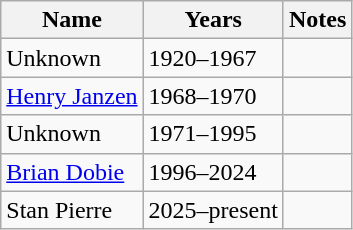<table class="wikitable">
<tr>
<th>Name</th>
<th>Years</th>
<th>Notes</th>
</tr>
<tr>
<td>Unknown</td>
<td>1920–1967</td>
<td></td>
</tr>
<tr>
<td><a href='#'>Henry Janzen</a></td>
<td>1968–1970</td>
<td></td>
</tr>
<tr>
<td>Unknown</td>
<td>1971–1995</td>
<td></td>
</tr>
<tr>
<td><a href='#'>Brian Dobie</a></td>
<td>1996–2024</td>
<td></td>
</tr>
<tr>
<td>Stan Pierre</td>
<td>2025–present</td>
<td></td>
</tr>
</table>
